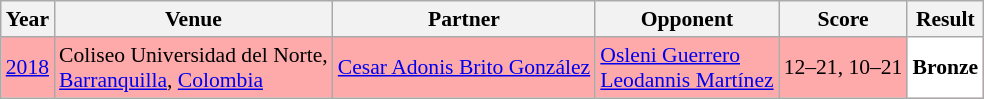<table class="sortable wikitable" style="font-size: 90%;">
<tr>
<th>Year</th>
<th>Venue</th>
<th>Partner</th>
<th>Opponent</th>
<th>Score</th>
<th>Result</th>
</tr>
<tr style="background:#FFAAAA">
<td align="center"><a href='#'>2018</a></td>
<td align="left">Coliseo Universidad del Norte,<br><a href='#'>Barranquilla</a>, <a href='#'>Colombia</a></td>
<td align="left"> <a href='#'>Cesar Adonis Brito González</a></td>
<td align="left"> <a href='#'>Osleni Guerrero</a> <br>  <a href='#'>Leodannis Martínez</a></td>
<td align="left">12–21, 10–21</td>
<td style="text-align:left; background:white"> <strong>Bronze</strong></td>
</tr>
</table>
